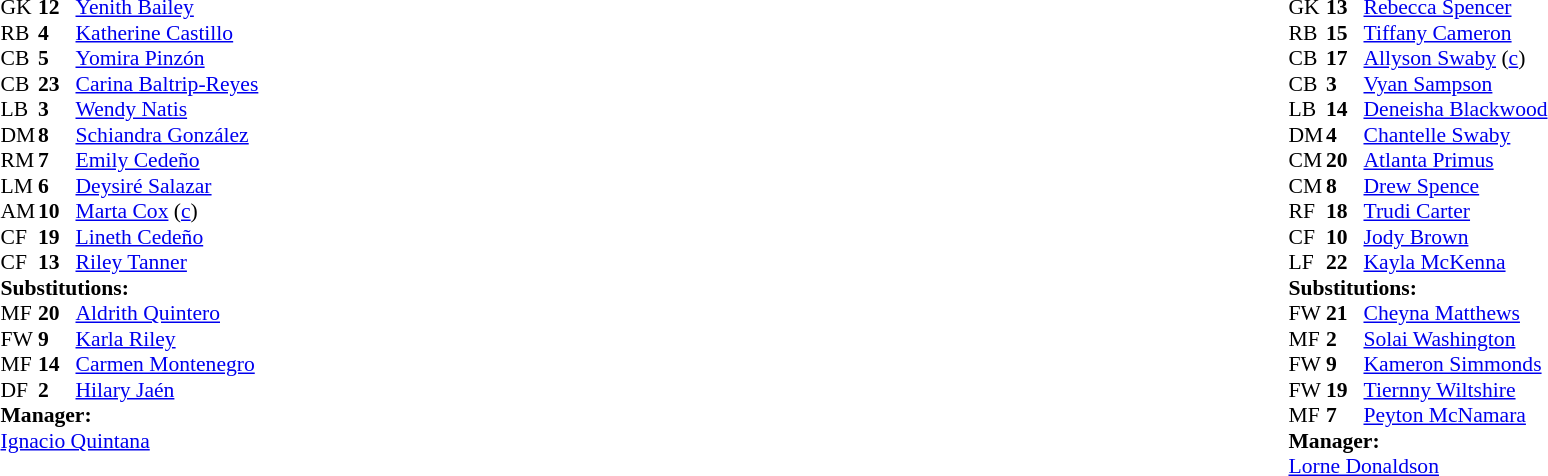<table width="100%">
<tr>
<td valign="top" width="40%"><br><table style="font-size:90%" cellspacing="0" cellpadding="0">
<tr>
<th width=25></th>
<th width=25></th>
</tr>
<tr>
<td>GK</td>
<td><strong>12</strong></td>
<td><a href='#'>Yenith Bailey</a></td>
</tr>
<tr>
<td>RB</td>
<td><strong>4</strong></td>
<td><a href='#'>Katherine Castillo</a></td>
</tr>
<tr>
<td>CB</td>
<td><strong>5</strong></td>
<td><a href='#'>Yomira Pinzón</a></td>
</tr>
<tr>
<td>CB</td>
<td><strong>23</strong></td>
<td><a href='#'>Carina Baltrip-Reyes</a></td>
<td></td>
<td></td>
</tr>
<tr>
<td>LB</td>
<td><strong>3</strong></td>
<td><a href='#'>Wendy Natis</a></td>
</tr>
<tr>
<td>DM</td>
<td><strong>8</strong></td>
<td><a href='#'>Schiandra González</a></td>
<td></td>
<td></td>
</tr>
<tr>
<td>RM</td>
<td><strong>7</strong></td>
<td><a href='#'>Emily Cedeño</a></td>
<td></td>
</tr>
<tr>
<td>LM</td>
<td><strong>6</strong></td>
<td><a href='#'>Deysiré Salazar</a></td>
<td></td>
<td></td>
</tr>
<tr>
<td>AM</td>
<td><strong>10</strong></td>
<td><a href='#'>Marta Cox</a> (<a href='#'>c</a>)</td>
</tr>
<tr>
<td>CF</td>
<td><strong>19</strong></td>
<td><a href='#'>Lineth Cedeño</a></td>
<td></td>
<td></td>
</tr>
<tr>
<td>CF</td>
<td><strong>13</strong></td>
<td><a href='#'>Riley Tanner</a></td>
</tr>
<tr>
<td colspan=3><strong>Substitutions:</strong></td>
</tr>
<tr>
<td>MF</td>
<td><strong>20</strong></td>
<td><a href='#'>Aldrith Quintero</a></td>
<td></td>
<td></td>
</tr>
<tr>
<td>FW</td>
<td><strong>9</strong></td>
<td><a href='#'>Karla Riley</a></td>
<td></td>
<td></td>
</tr>
<tr>
<td>MF</td>
<td><strong>14</strong></td>
<td><a href='#'>Carmen Montenegro</a></td>
<td></td>
<td></td>
</tr>
<tr>
<td>DF</td>
<td><strong>2</strong></td>
<td><a href='#'>Hilary Jaén</a></td>
<td></td>
<td></td>
</tr>
<tr>
<td colspan=3><strong>Manager:</strong></td>
</tr>
<tr>
<td colspan=3> <a href='#'>Ignacio Quintana</a></td>
</tr>
</table>
</td>
<td valign="top"></td>
<td valign="top" width="50%"><br><table style="font-size:90%; margin:auto" cellspacing="0" cellpadding="0">
<tr>
<th width=25></th>
<th width=25></th>
</tr>
<tr>
<td>GK</td>
<td><strong>13</strong></td>
<td><a href='#'>Rebecca Spencer</a></td>
</tr>
<tr>
<td>RB</td>
<td><strong>15</strong></td>
<td><a href='#'>Tiffany Cameron</a></td>
<td></td>
<td></td>
</tr>
<tr>
<td>CB</td>
<td><strong>17</strong></td>
<td><a href='#'>Allyson Swaby</a> (<a href='#'>c</a>)</td>
</tr>
<tr>
<td>CB</td>
<td><strong>3</strong></td>
<td><a href='#'>Vyan Sampson</a></td>
</tr>
<tr>
<td>LB</td>
<td><strong>14</strong></td>
<td><a href='#'>Deneisha Blackwood</a></td>
<td></td>
</tr>
<tr>
<td>DM</td>
<td><strong>4</strong></td>
<td><a href='#'>Chantelle Swaby</a></td>
</tr>
<tr>
<td>CM</td>
<td><strong>20</strong></td>
<td><a href='#'>Atlanta Primus</a></td>
<td></td>
<td></td>
</tr>
<tr>
<td>CM</td>
<td><strong>8</strong></td>
<td><a href='#'>Drew Spence</a></td>
</tr>
<tr>
<td>RF</td>
<td><strong>18</strong></td>
<td><a href='#'>Trudi Carter</a></td>
<td></td>
<td></td>
</tr>
<tr>
<td>CF</td>
<td><strong>10</strong></td>
<td><a href='#'>Jody Brown</a></td>
<td></td>
<td></td>
</tr>
<tr>
<td>LF</td>
<td><strong>22</strong></td>
<td><a href='#'>Kayla McKenna</a></td>
<td></td>
<td></td>
</tr>
<tr>
<td colspan=3><strong>Substitutions:</strong></td>
</tr>
<tr>
<td>FW</td>
<td><strong>21</strong></td>
<td><a href='#'>Cheyna Matthews</a></td>
<td></td>
<td></td>
</tr>
<tr>
<td>MF</td>
<td><strong>2</strong></td>
<td><a href='#'>Solai Washington</a></td>
<td></td>
<td></td>
</tr>
<tr>
<td>FW</td>
<td><strong>9</strong></td>
<td><a href='#'>Kameron Simmonds</a></td>
<td></td>
<td></td>
</tr>
<tr>
<td>FW</td>
<td><strong>19</strong></td>
<td><a href='#'>Tiernny Wiltshire</a></td>
<td></td>
<td></td>
</tr>
<tr>
<td>MF</td>
<td><strong>7</strong></td>
<td><a href='#'>Peyton McNamara</a></td>
<td></td>
<td></td>
</tr>
<tr>
<td colspan=3><strong>Manager:</strong></td>
</tr>
<tr>
<td colspan=3><a href='#'>Lorne Donaldson</a></td>
</tr>
</table>
</td>
</tr>
</table>
